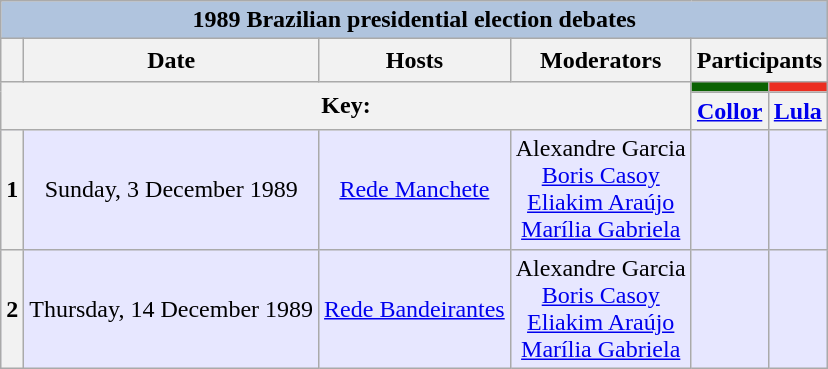<table class="plainrowheaders wikitable" style=text-align:center>
<tr>
<th colspan=6 style=background:#B0C4DE>1989 Brazilian presidential election debates</th>
</tr>
<tr style=line-height:1.3>
<th></th>
<th>Date</th>
<th>Hosts</th>
<th>Moderators</th>
<th colspan=2 scope=col>Participants</th>
</tr>
<tr>
<th colspan=4 rowspan=2>Key:<br></th>
<th scope=col style=background:#0B6202><small><a href='#'></a></small></th>
<th scope=col style=background:#EB2E21><small><a href='#'></a></small></th>
</tr>
<tr>
<th><a href='#'>Collor</a></th>
<th><a href='#'>Lula</a></th>
</tr>
<tr style=background:#e7e7ff>
<th scope=row style=text-align:center>1</th>
<td>Sunday, 3 December 1989</td>
<td><a href='#'>Rede Manchete</a></td>
<td>Alexandre Garcia<br><a href='#'>Boris Casoy</a><br><a href='#'>Eliakim Araújo</a><br><a href='#'>Marília Gabriela</a></td>
<td></td>
<td></td>
</tr>
<tr style=background:#e7e7ff>
<th scope=row style=text-align:center>2</th>
<td>Thursday, 14 December 1989</td>
<td><a href='#'>Rede Bandeirantes</a></td>
<td>Alexandre Garcia<br><a href='#'>Boris Casoy</a><br><a href='#'>Eliakim Araújo</a><br><a href='#'>Marília Gabriela</a></td>
<td></td>
<td></td>
</tr>
</table>
